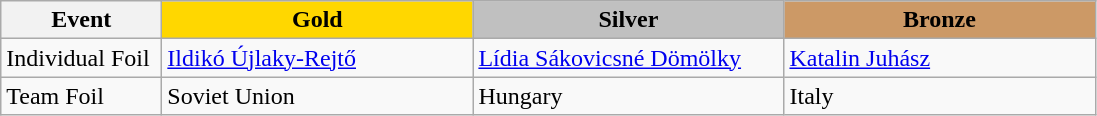<table class="wikitable">
<tr>
<th width="100">Event</th>
<th style="background-color:gold;" width="200"> Gold</th>
<th style="background-color:silver;" width="200"> Silver</th>
<th style="background-color:#CC9966;" width="200"> Bronze</th>
</tr>
<tr>
<td>Individual Foil</td>
<td> <a href='#'>Ildikó Újlaky-Rejtő</a></td>
<td> <a href='#'>Lídia Sákovicsné Dömölky</a></td>
<td> <a href='#'>Katalin Juhász</a></td>
</tr>
<tr>
<td>Team Foil</td>
<td> Soviet Union</td>
<td> Hungary</td>
<td> Italy</td>
</tr>
</table>
